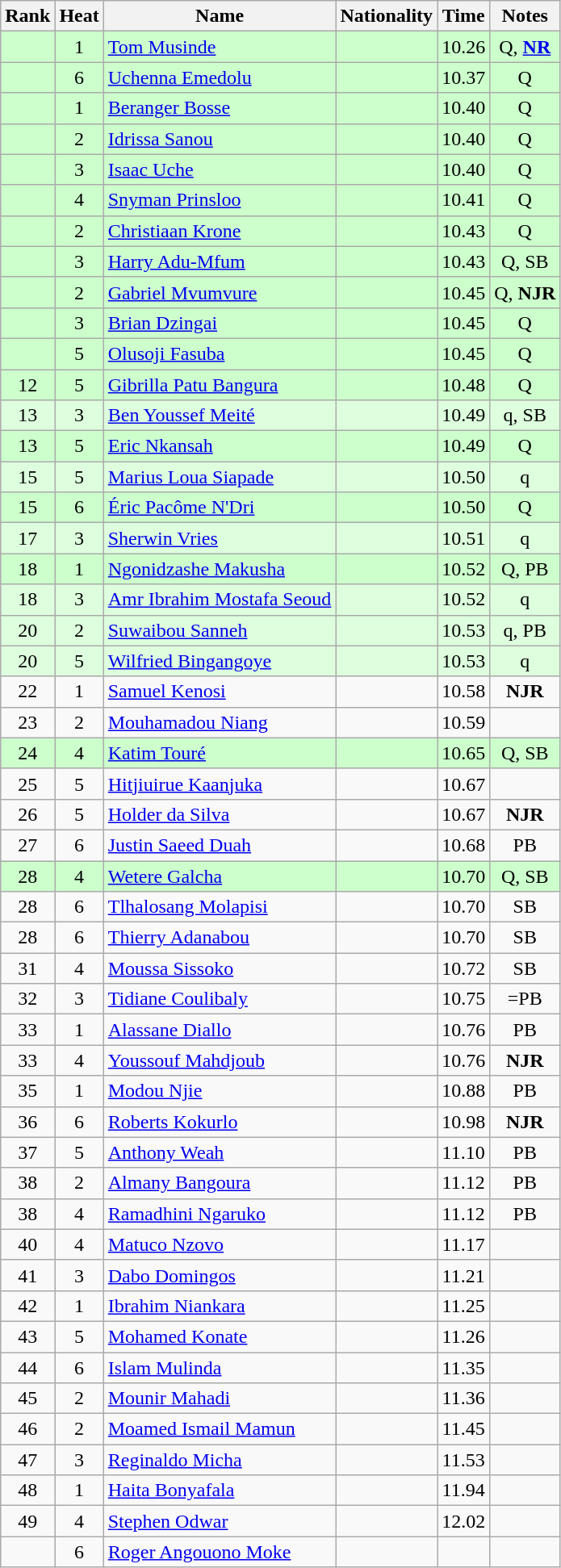<table class="wikitable sortable" style="text-align:center">
<tr>
<th>Rank</th>
<th>Heat</th>
<th>Name</th>
<th>Nationality</th>
<th>Time</th>
<th>Notes</th>
</tr>
<tr bgcolor=ccffcc>
<td></td>
<td>1</td>
<td align=left><a href='#'>Tom Musinde</a></td>
<td align=left></td>
<td>10.26</td>
<td>Q, <strong><a href='#'>NR</a></strong></td>
</tr>
<tr bgcolor=ccffcc>
<td></td>
<td>6</td>
<td align=left><a href='#'>Uchenna Emedolu</a></td>
<td align=left></td>
<td>10.37</td>
<td>Q</td>
</tr>
<tr bgcolor=ccffcc>
<td></td>
<td>1</td>
<td align=left><a href='#'>Beranger Bosse</a></td>
<td align=left></td>
<td>10.40</td>
<td>Q</td>
</tr>
<tr bgcolor=ccffcc>
<td></td>
<td>2</td>
<td align=left><a href='#'>Idrissa Sanou</a></td>
<td align=left></td>
<td>10.40</td>
<td>Q</td>
</tr>
<tr bgcolor=ccffcc>
<td></td>
<td>3</td>
<td align=left><a href='#'>Isaac Uche</a></td>
<td align=left></td>
<td>10.40</td>
<td>Q</td>
</tr>
<tr bgcolor=ccffcc>
<td></td>
<td>4</td>
<td align=left><a href='#'>Snyman Prinsloo</a></td>
<td align=left></td>
<td>10.41</td>
<td>Q</td>
</tr>
<tr bgcolor=ccffcc>
<td></td>
<td>2</td>
<td align=left><a href='#'>Christiaan Krone</a></td>
<td align=left></td>
<td>10.43</td>
<td>Q</td>
</tr>
<tr bgcolor=ccffcc>
<td></td>
<td>3</td>
<td align=left><a href='#'>Harry Adu-Mfum</a></td>
<td align=left></td>
<td>10.43</td>
<td>Q, SB</td>
</tr>
<tr bgcolor=ccffcc>
<td></td>
<td>2</td>
<td align=left><a href='#'>Gabriel Mvumvure</a></td>
<td align=left></td>
<td>10.45</td>
<td>Q, <strong>NJR</strong></td>
</tr>
<tr bgcolor=ccffcc>
<td></td>
<td>3</td>
<td align=left><a href='#'>Brian Dzingai</a></td>
<td align=left></td>
<td>10.45</td>
<td>Q</td>
</tr>
<tr bgcolor=ccffcc>
<td></td>
<td>5</td>
<td align=left><a href='#'>Olusoji Fasuba</a></td>
<td align=left></td>
<td>10.45</td>
<td>Q</td>
</tr>
<tr bgcolor=ccffcc>
<td>12</td>
<td>5</td>
<td align=left><a href='#'>Gibrilla Patu Bangura</a></td>
<td align=left></td>
<td>10.48</td>
<td>Q</td>
</tr>
<tr bgcolor=ddffdd>
<td>13</td>
<td>3</td>
<td align=left><a href='#'>Ben Youssef Meité</a></td>
<td align=left></td>
<td>10.49</td>
<td>q, SB</td>
</tr>
<tr bgcolor=ccffcc>
<td>13</td>
<td>5</td>
<td align=left><a href='#'>Eric Nkansah</a></td>
<td align=left></td>
<td>10.49</td>
<td>Q</td>
</tr>
<tr bgcolor=ddffdd>
<td>15</td>
<td>5</td>
<td align=left><a href='#'>Marius Loua Siapade</a></td>
<td align=left></td>
<td>10.50</td>
<td>q</td>
</tr>
<tr bgcolor=ccffcc>
<td>15</td>
<td>6</td>
<td align=left><a href='#'>Éric Pacôme N'Dri</a></td>
<td align=left></td>
<td>10.50</td>
<td>Q</td>
</tr>
<tr bgcolor=ddffdd>
<td>17</td>
<td>3</td>
<td align=left><a href='#'>Sherwin Vries</a></td>
<td align=left></td>
<td>10.51</td>
<td>q</td>
</tr>
<tr bgcolor=ccffcc>
<td>18</td>
<td>1</td>
<td align=left><a href='#'>Ngonidzashe Makusha</a></td>
<td align=left></td>
<td>10.52</td>
<td>Q, PB</td>
</tr>
<tr bgcolor=ddffdd>
<td>18</td>
<td>3</td>
<td align=left><a href='#'>Amr Ibrahim Mostafa Seoud</a></td>
<td align=left></td>
<td>10.52</td>
<td>q</td>
</tr>
<tr bgcolor=ddffdd>
<td>20</td>
<td>2</td>
<td align=left><a href='#'>Suwaibou Sanneh</a></td>
<td align=left></td>
<td>10.53</td>
<td>q, PB</td>
</tr>
<tr bgcolor=ddffdd>
<td>20</td>
<td>5</td>
<td align=left><a href='#'>Wilfried Bingangoye</a></td>
<td align=left></td>
<td>10.53</td>
<td>q</td>
</tr>
<tr>
<td>22</td>
<td>1</td>
<td align=left><a href='#'>Samuel Kenosi</a></td>
<td align=left></td>
<td>10.58</td>
<td><strong>NJR</strong></td>
</tr>
<tr>
<td>23</td>
<td>2</td>
<td align=left><a href='#'>Mouhamadou Niang</a></td>
<td align=left></td>
<td>10.59</td>
<td></td>
</tr>
<tr bgcolor=ccffcc>
<td>24</td>
<td>4</td>
<td align=left><a href='#'>Katim Touré</a></td>
<td align=left></td>
<td>10.65</td>
<td>Q, SB</td>
</tr>
<tr>
<td>25</td>
<td>5</td>
<td align=left><a href='#'>Hitjiuirue Kaanjuka</a></td>
<td align=left></td>
<td>10.67</td>
<td></td>
</tr>
<tr>
<td>26</td>
<td>5</td>
<td align=left><a href='#'>Holder da Silva</a></td>
<td align=left></td>
<td>10.67</td>
<td><strong>NJR</strong></td>
</tr>
<tr>
<td>27</td>
<td>6</td>
<td align=left><a href='#'>Justin Saeed Duah</a></td>
<td align=left></td>
<td>10.68</td>
<td>PB</td>
</tr>
<tr bgcolor=ccffcc>
<td>28</td>
<td>4</td>
<td align=left><a href='#'>Wetere Galcha</a></td>
<td align=left></td>
<td>10.70</td>
<td>Q, SB</td>
</tr>
<tr>
<td>28</td>
<td>6</td>
<td align=left><a href='#'>Tlhalosang Molapisi</a></td>
<td align=left></td>
<td>10.70</td>
<td>SB</td>
</tr>
<tr>
<td>28</td>
<td>6</td>
<td align=left><a href='#'>Thierry Adanabou</a></td>
<td align=left></td>
<td>10.70</td>
<td>SB</td>
</tr>
<tr>
<td>31</td>
<td>4</td>
<td align=left><a href='#'>Moussa Sissoko</a></td>
<td align=left></td>
<td>10.72</td>
<td>SB</td>
</tr>
<tr>
<td>32</td>
<td>3</td>
<td align=left><a href='#'>Tidiane Coulibaly</a></td>
<td align=left></td>
<td>10.75</td>
<td>=PB</td>
</tr>
<tr>
<td>33</td>
<td>1</td>
<td align=left><a href='#'>Alassane Diallo</a></td>
<td align=left></td>
<td>10.76</td>
<td>PB</td>
</tr>
<tr>
<td>33</td>
<td>4</td>
<td align=left><a href='#'>Youssouf Mahdjoub</a></td>
<td align=left></td>
<td>10.76</td>
<td><strong>NJR</strong></td>
</tr>
<tr>
<td>35</td>
<td>1</td>
<td align=left><a href='#'>Modou Njie</a></td>
<td align=left></td>
<td>10.88</td>
<td>PB</td>
</tr>
<tr>
<td>36</td>
<td>6</td>
<td align=left><a href='#'>Roberts Kokurlo</a></td>
<td align=left></td>
<td>10.98</td>
<td><strong>NJR</strong></td>
</tr>
<tr>
<td>37</td>
<td>5</td>
<td align=left><a href='#'>Anthony Weah</a></td>
<td align=left></td>
<td>11.10</td>
<td>PB</td>
</tr>
<tr>
<td>38</td>
<td>2</td>
<td align=left><a href='#'>Almany Bangoura</a></td>
<td align=left></td>
<td>11.12</td>
<td>PB</td>
</tr>
<tr>
<td>38</td>
<td>4</td>
<td align=left><a href='#'>Ramadhini Ngaruko</a></td>
<td align=left></td>
<td>11.12</td>
<td>PB</td>
</tr>
<tr>
<td>40</td>
<td>4</td>
<td align=left><a href='#'>Matuco Nzovo</a></td>
<td align=left></td>
<td>11.17</td>
<td></td>
</tr>
<tr>
<td>41</td>
<td>3</td>
<td align=left><a href='#'>Dabo Domingos</a></td>
<td align=left></td>
<td>11.21</td>
<td></td>
</tr>
<tr>
<td>42</td>
<td>1</td>
<td align=left><a href='#'>Ibrahim Niankara</a></td>
<td align=left></td>
<td>11.25</td>
<td></td>
</tr>
<tr>
<td>43</td>
<td>5</td>
<td align=left><a href='#'>Mohamed Konate</a></td>
<td align=left></td>
<td>11.26</td>
<td></td>
</tr>
<tr>
<td>44</td>
<td>6</td>
<td align=left><a href='#'>Islam Mulinda</a></td>
<td align=left></td>
<td>11.35</td>
<td></td>
</tr>
<tr>
<td>45</td>
<td>2</td>
<td align=left><a href='#'>Mounir Mahadi</a></td>
<td align=left></td>
<td>11.36</td>
<td></td>
</tr>
<tr>
<td>46</td>
<td>2</td>
<td align=left><a href='#'>Moamed Ismail Mamun</a></td>
<td align=left></td>
<td>11.45</td>
<td></td>
</tr>
<tr>
<td>47</td>
<td>3</td>
<td align=left><a href='#'>Reginaldo Micha</a></td>
<td align=left></td>
<td>11.53</td>
<td></td>
</tr>
<tr>
<td>48</td>
<td>1</td>
<td align=left><a href='#'>Haita Bonyafala</a></td>
<td align=left></td>
<td>11.94</td>
<td></td>
</tr>
<tr>
<td>49</td>
<td>4</td>
<td align=left><a href='#'>Stephen Odwar</a></td>
<td align=left></td>
<td>12.02</td>
<td></td>
</tr>
<tr>
<td></td>
<td>6</td>
<td align=left><a href='#'>Roger Angouono Moke</a></td>
<td align=left></td>
<td></td>
<td></td>
</tr>
</table>
